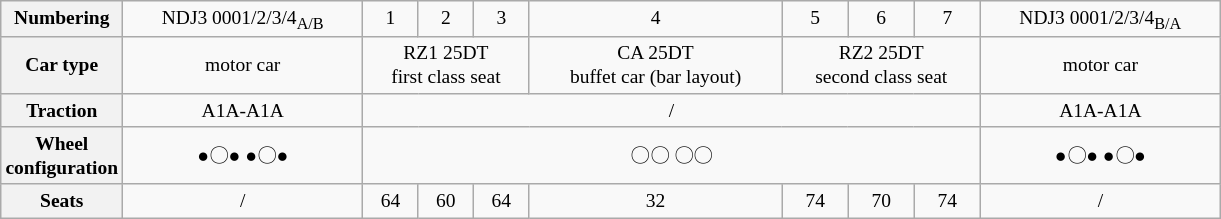<table class="wikitable" style="text-align: center; font-size: small;">
<tr>
<th>Numbering</th>
<td>NDJ3 0001/2/3/4<sub>A/B</sub></td>
<td>1</td>
<td>2</td>
<td>3</td>
<td>4</td>
<td>5</td>
<td>6</td>
<td>7</td>
<td>NDJ3 0001/2/3/4<sub>B/A</sub></td>
</tr>
<tr>
<th style="width: 10%;">Car type</th>
<td>motor car</td>
<td colspan="3">RZ1 25DT<br>first class seat</td>
<td>CA 25DT<br>buffet car (bar layout)</td>
<td colspan="3">RZ2 25DT<br>second class seat</td>
<td>motor car</td>
</tr>
<tr>
<th>Traction</th>
<td>A1A-A1A</td>
<td colspan="7">/</td>
<td>A1A-A1A</td>
</tr>
<tr>
<th>Wheel<br>configuration</th>
<td>●〇● ●〇●</td>
<td colspan="7">〇〇 〇〇</td>
<td>●〇● ●〇●</td>
</tr>
<tr>
<th style="width: 10%;">Seats</th>
<td>/</td>
<td>64</td>
<td>60</td>
<td>64</td>
<td>32</td>
<td>74</td>
<td>70</td>
<td>74</td>
<td>/</td>
</tr>
</table>
